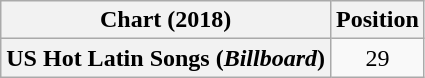<table class="wikitable sortable plainrowheaders" style="text-align:center">
<tr>
<th scope="col">Chart (2018)</th>
<th scope="col">Position</th>
</tr>
<tr>
<th scope="row">US Hot Latin Songs (<em>Billboard</em>)</th>
<td>29</td>
</tr>
</table>
